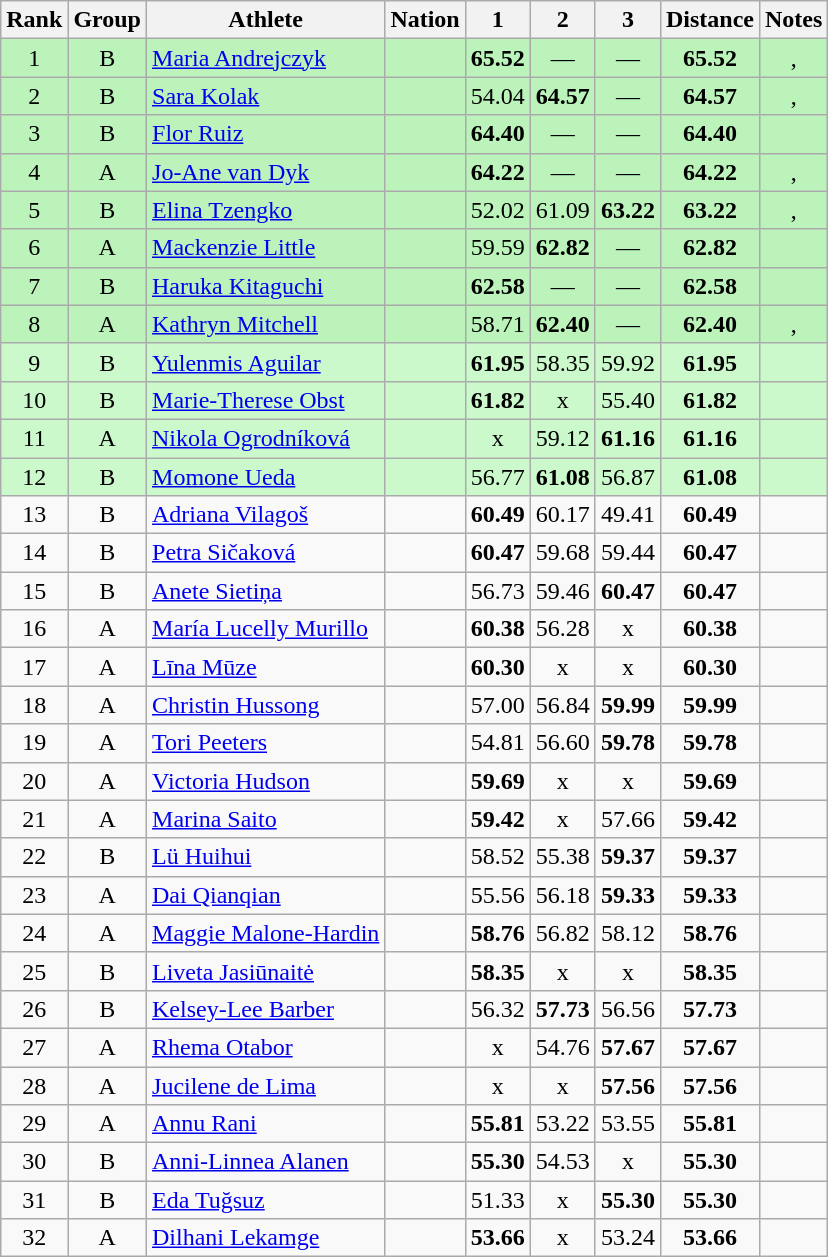<table class="wikitable sortable" style="text-align:center">
<tr>
<th>Rank</th>
<th>Group</th>
<th>Athlete</th>
<th>Nation</th>
<th>1</th>
<th>2</th>
<th>3</th>
<th>Distance</th>
<th>Notes</th>
</tr>
<tr bgcolor="#bbf3bb">
<td>1</td>
<td>B</td>
<td align="left"><a href='#'>Maria Andrejczyk</a></td>
<td align="left"></td>
<td><strong>65.52</strong></td>
<td>—</td>
<td>—</td>
<td><strong>65.52</strong></td>
<td>, </td>
</tr>
<tr bgcolor="#bbf3bb">
<td>2</td>
<td>B</td>
<td align="left"><a href='#'>Sara Kolak</a></td>
<td align="left"></td>
<td>54.04</td>
<td><strong>64.57</strong></td>
<td>—</td>
<td><strong>64.57</strong></td>
<td>, </td>
</tr>
<tr bgcolor="#bbf3bb">
<td>3</td>
<td>B</td>
<td align="left"><a href='#'>Flor Ruiz</a></td>
<td align="left"></td>
<td><strong>64.40</strong></td>
<td>—</td>
<td>—</td>
<td><strong>64.40</strong></td>
<td></td>
</tr>
<tr bgcolor="#bbf3bb">
<td>4</td>
<td>A</td>
<td align="left"><a href='#'>Jo-Ane van Dyk</a></td>
<td align="left"></td>
<td><strong>64.22</strong></td>
<td>—</td>
<td>—</td>
<td><strong>64.22</strong></td>
<td>, </td>
</tr>
<tr bgcolor="#bbf3bb">
<td>5</td>
<td>B</td>
<td align="left"><a href='#'>Elina Tzengko</a></td>
<td align="left"></td>
<td>52.02</td>
<td>61.09</td>
<td><strong>63.22</strong></td>
<td><strong>63.22</strong></td>
<td>, </td>
</tr>
<tr bgcolor="#bbf3bb">
<td>6</td>
<td>A</td>
<td align="left"><a href='#'>Mackenzie Little</a></td>
<td align="left"></td>
<td>59.59</td>
<td><strong>62.82</strong></td>
<td>—</td>
<td><strong>62.82</strong></td>
<td></td>
</tr>
<tr bgcolor="#bbf3bb">
<td>7</td>
<td>B</td>
<td align="left"><a href='#'>Haruka Kitaguchi</a></td>
<td align="left"></td>
<td><strong>62.58</strong></td>
<td>—</td>
<td>—</td>
<td><strong>62.58</strong></td>
<td></td>
</tr>
<tr bgcolor="#bbf3bb">
<td>8</td>
<td>A</td>
<td align="left"><a href='#'>Kathryn Mitchell</a></td>
<td align="left"></td>
<td>58.71</td>
<td><strong>62.40</strong></td>
<td>—</td>
<td><strong>62.40</strong></td>
<td>, </td>
</tr>
<tr bgcolor=ccf9cc>
<td>9</td>
<td>B</td>
<td align="left"><a href='#'>Yulenmis Aguilar</a></td>
<td align="left"></td>
<td><strong>61.95</strong></td>
<td>58.35</td>
<td>59.92</td>
<td><strong>61.95</strong></td>
<td></td>
</tr>
<tr bgcolor=ccf9cc>
<td>10</td>
<td>B</td>
<td align="left"><a href='#'>Marie-Therese Obst</a></td>
<td align="left"></td>
<td><strong>61.82</strong></td>
<td>x</td>
<td>55.40</td>
<td><strong>61.82</strong></td>
<td></td>
</tr>
<tr bgcolor=ccf9cc>
<td>11</td>
<td>A</td>
<td align="left"><a href='#'>Nikola Ogrodníková</a></td>
<td align="left"></td>
<td>x</td>
<td>59.12</td>
<td><strong>61.16</strong></td>
<td><strong>61.16</strong></td>
<td></td>
</tr>
<tr bgcolor=ccf9cc>
<td>12</td>
<td>B</td>
<td align="left"><a href='#'>Momone Ueda</a></td>
<td align="left"></td>
<td>56.77</td>
<td><strong>61.08</strong></td>
<td>56.87</td>
<td><strong>61.08</strong></td>
<td></td>
</tr>
<tr>
<td>13</td>
<td>B</td>
<td align="left"><a href='#'>Adriana Vilagoš</a></td>
<td align="left"></td>
<td><strong>60.49</strong></td>
<td>60.17</td>
<td>49.41</td>
<td><strong>60.49</strong></td>
<td></td>
</tr>
<tr>
<td>14</td>
<td>B</td>
<td align="left"><a href='#'>Petra Sičaková</a></td>
<td align="left"></td>
<td><strong>60.47</strong></td>
<td>59.68</td>
<td>59.44</td>
<td><strong>60.47</strong></td>
<td></td>
</tr>
<tr>
<td>15</td>
<td>B</td>
<td align="left"><a href='#'>Anete Sietiņa</a></td>
<td align="left"></td>
<td>56.73</td>
<td>59.46</td>
<td><strong>60.47</strong></td>
<td><strong>60.47</strong></td>
<td></td>
</tr>
<tr>
<td>16</td>
<td>A</td>
<td align="left"><a href='#'>María Lucelly Murillo</a></td>
<td align="left"></td>
<td><strong>60.38</strong></td>
<td>56.28</td>
<td>x</td>
<td><strong>60.38</strong></td>
<td></td>
</tr>
<tr>
<td>17</td>
<td>A</td>
<td align="left"><a href='#'>Līna Mūze</a></td>
<td align="left"></td>
<td><strong>60.30</strong></td>
<td>x</td>
<td>x</td>
<td><strong>60.30</strong></td>
<td></td>
</tr>
<tr>
<td>18</td>
<td>A</td>
<td align="left"><a href='#'>Christin Hussong</a></td>
<td align="left"></td>
<td>57.00</td>
<td>56.84</td>
<td><strong>59.99</strong></td>
<td><strong>59.99</strong></td>
<td></td>
</tr>
<tr>
<td>19</td>
<td>A</td>
<td align="left"><a href='#'>Tori Peeters</a></td>
<td align="left"></td>
<td>54.81</td>
<td>56.60</td>
<td><strong>59.78</strong></td>
<td><strong>59.78</strong></td>
<td></td>
</tr>
<tr>
<td>20</td>
<td>A</td>
<td align="left"><a href='#'>Victoria Hudson</a></td>
<td align="left"></td>
<td><strong>59.69</strong></td>
<td>x</td>
<td>x</td>
<td><strong>59.69</strong></td>
<td></td>
</tr>
<tr>
<td>21</td>
<td>A</td>
<td align="left"><a href='#'>Marina Saito</a></td>
<td align="left"></td>
<td><strong>59.42</strong></td>
<td>x</td>
<td>57.66</td>
<td><strong>59.42</strong></td>
<td></td>
</tr>
<tr>
<td>22</td>
<td>B</td>
<td align="left"><a href='#'>Lü Huihui</a></td>
<td align="left"></td>
<td>58.52</td>
<td>55.38</td>
<td><strong>59.37</strong></td>
<td><strong>59.37</strong></td>
<td></td>
</tr>
<tr>
<td>23</td>
<td>A</td>
<td align="left"><a href='#'>Dai Qianqian</a></td>
<td align="left"></td>
<td>55.56</td>
<td>56.18</td>
<td><strong>59.33</strong></td>
<td><strong>59.33</strong></td>
<td></td>
</tr>
<tr>
<td>24</td>
<td>A</td>
<td align="left"><a href='#'>Maggie Malone-Hardin</a></td>
<td align="left"></td>
<td><strong>58.76</strong></td>
<td>56.82</td>
<td>58.12</td>
<td><strong>58.76</strong></td>
<td></td>
</tr>
<tr>
<td>25</td>
<td>B</td>
<td align="left"><a href='#'>Liveta Jasiūnaitė</a></td>
<td align="left"></td>
<td><strong>58.35</strong></td>
<td>x</td>
<td>x</td>
<td><strong>58.35</strong></td>
<td></td>
</tr>
<tr>
<td>26</td>
<td>B</td>
<td align="left"><a href='#'>Kelsey-Lee Barber</a></td>
<td align="left"></td>
<td>56.32</td>
<td><strong>57.73</strong></td>
<td>56.56</td>
<td><strong>57.73</strong></td>
<td></td>
</tr>
<tr>
<td>27</td>
<td>A</td>
<td align="left"><a href='#'>Rhema Otabor</a></td>
<td align="left"></td>
<td>x</td>
<td>54.76</td>
<td><strong>57.67</strong></td>
<td><strong>57.67</strong></td>
<td></td>
</tr>
<tr>
<td>28</td>
<td>A</td>
<td align="left"><a href='#'>Jucilene de Lima</a></td>
<td align="left"></td>
<td>x</td>
<td>x</td>
<td><strong>57.56</strong></td>
<td><strong>57.56</strong></td>
<td></td>
</tr>
<tr>
<td>29</td>
<td>A</td>
<td align="left"><a href='#'>Annu Rani</a></td>
<td align="left"></td>
<td><strong>55.81</strong></td>
<td>53.22</td>
<td>53.55</td>
<td><strong>55.81</strong></td>
<td></td>
</tr>
<tr>
<td>30</td>
<td>B</td>
<td align="left"><a href='#'>Anni-Linnea Alanen</a></td>
<td align="left"></td>
<td><strong>55.30</strong></td>
<td>54.53</td>
<td>x</td>
<td><strong>55.30</strong></td>
<td></td>
</tr>
<tr>
<td>31</td>
<td>B</td>
<td align="left"><a href='#'>Eda Tuğsuz</a></td>
<td align="left"></td>
<td>51.33</td>
<td>x</td>
<td><strong>55.30</strong></td>
<td><strong>55.30</strong></td>
<td></td>
</tr>
<tr>
<td>32</td>
<td>A</td>
<td align="left"><a href='#'>Dilhani Lekamge</a></td>
<td align="left"></td>
<td><strong>53.66</strong></td>
<td>x</td>
<td>53.24</td>
<td><strong>53.66</strong></td>
<td></td>
</tr>
</table>
